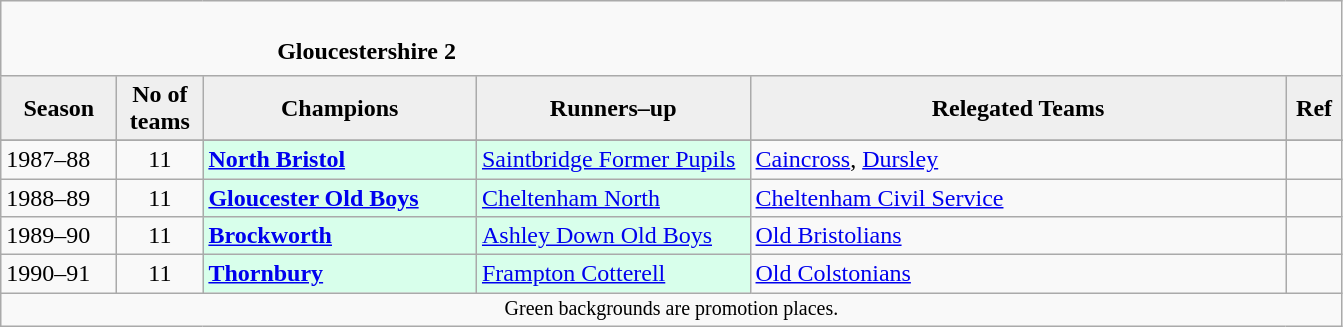<table class="wikitable" style="text-align: left;">
<tr>
<td colspan="11" cellpadding="0" cellspacing="0"><br><table border="0" style="width:100%;" cellpadding="0" cellspacing="0">
<tr>
<td style="width:20%; border:0;"></td>
<td style="border:0;"><strong>Gloucestershire 2</strong></td>
<td style="width:20%; border:0;"></td>
</tr>
</table>
</td>
</tr>
<tr>
<th style="background:#efefef; width:70px;">Season</th>
<th style="background:#efefef; width:50px;">No of teams</th>
<th style="background:#efefef; width:175px;">Champions</th>
<th style="background:#efefef; width:175px;">Runners–up</th>
<th style="background:#efefef; width:350px;">Relegated Teams</th>
<th style="background:#efefef; width:30px;">Ref</th>
</tr>
<tr align=left>
</tr>
<tr>
<td>1987–88</td>
<td style="text-align: center;">11</td>
<td style="background:#d8ffeb;"><strong><a href='#'>North Bristol</a></strong></td>
<td style="background:#d8ffeb;"><a href='#'>Saintbridge Former Pupils</a></td>
<td><a href='#'>Caincross</a>, <a href='#'>Dursley</a></td>
<td></td>
</tr>
<tr>
<td>1988–89</td>
<td style="text-align: center;">11</td>
<td style="background:#d8ffeb;"><strong><a href='#'>Gloucester Old Boys</a></strong></td>
<td style="background:#d8ffeb;"><a href='#'>Cheltenham North</a></td>
<td><a href='#'>Cheltenham Civil Service</a></td>
<td></td>
</tr>
<tr>
<td>1989–90</td>
<td style="text-align: center;">11</td>
<td style="background:#d8ffeb;"><strong><a href='#'>Brockworth</a></strong></td>
<td style="background:#d8ffeb;"><a href='#'>Ashley Down Old Boys</a></td>
<td><a href='#'>Old Bristolians</a></td>
<td></td>
</tr>
<tr>
<td>1990–91</td>
<td style="text-align: center;">11</td>
<td style="background:#d8ffeb;"><strong><a href='#'>Thornbury</a></strong></td>
<td style="background:#d8ffeb;"><a href='#'>Frampton Cotterell</a></td>
<td><a href='#'>Old Colstonians</a></td>
<td></td>
</tr>
<tr>
<td colspan="15"  style="border:0; font-size:smaller; text-align:center;">Green backgrounds are promotion places.</td>
</tr>
</table>
